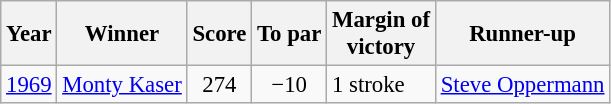<table class=wikitable style="font-size:95%">
<tr>
<th>Year</th>
<th>Winner</th>
<th>Score</th>
<th>To par</th>
<th>Margin of<br>victory</th>
<th>Runner-up</th>
</tr>
<tr>
<td><a href='#'>1969</a></td>
<td> <a href='#'>Monty Kaser</a></td>
<td align=center>274</td>
<td align=center>−10</td>
<td>1 stroke</td>
<td> <a href='#'>Steve Oppermann</a></td>
</tr>
</table>
